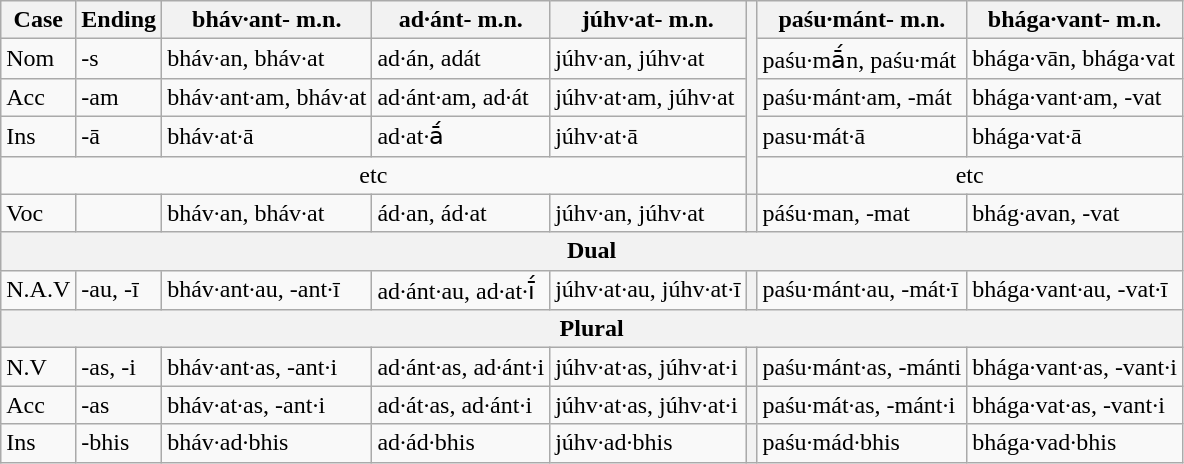<table class="wikitable">
<tr>
<th>Case</th>
<th>Ending</th>
<th>bháv·ant- m.n.</th>
<th>ad·ánt- m.n.</th>
<th>júhv·at- m.n.</th>
<th rowspan="5"></th>
<th>paśu·mánt- m.n.</th>
<th>bhága·vant- m.n.</th>
</tr>
<tr>
<td>Nom</td>
<td>-s</td>
<td>bháv·an, bháv·at</td>
<td>ad·án, adát</td>
<td>júhv·an, júhv·at</td>
<td>paśu·mā́n, paśu·mát</td>
<td>bhága·vān, bhága·vat</td>
</tr>
<tr>
<td>Acc</td>
<td>-am</td>
<td>bháv·ant·am, bháv·at</td>
<td>ad·ánt·am, ad·át</td>
<td>júhv·at·am, júhv·at</td>
<td>paśu·mánt·am, -mát</td>
<td>bhága·vant·am, -vat</td>
</tr>
<tr>
<td>Ins</td>
<td>-ā</td>
<td>bháv·at·ā</td>
<td>ad·at·ā́</td>
<td>júhv·at·ā</td>
<td>pasu·mát·ā</td>
<td>bhága·vat·ā</td>
</tr>
<tr style="text-align:center;">
<td colspan="5">etc</td>
<td colspan="2">etc</td>
</tr>
<tr>
<td>Voc </td>
<td></td>
<td>bháv·an, bháv·at</td>
<td>ád·an, ád·at</td>
<td>júhv·an, júhv·at</td>
<th></th>
<td>páśu·man, -mat</td>
<td>bhág·avan, -vat</td>
</tr>
<tr>
<th colspan="8">Dual</th>
</tr>
<tr>
<td>N.A.V</td>
<td>-au, -ī</td>
<td>bháv·ant·au, -ant·ī</td>
<td>ad·ánt·au, ad·at·ī́</td>
<td>júhv·at·au, júhv·at·ī</td>
<th></th>
<td>paśu·mánt·au, -mát·ī</td>
<td>bhága·vant·au, -vat·ī</td>
</tr>
<tr>
<th colspan="8">Plural</th>
</tr>
<tr>
<td>N.V</td>
<td>-as, -i</td>
<td>bháv·ant·as, -ant·i</td>
<td>ad·ánt·as, ad·ánt·i</td>
<td>júhv·at·as, júhv·at·i</td>
<th></th>
<td>paśu·mánt·as, -mánti</td>
<td>bhága·vant·as, -vant·i</td>
</tr>
<tr>
<td>Acc</td>
<td>-as</td>
<td>bháv·at·as, -ant·i</td>
<td>ad·át·as, ad·ánt·i</td>
<td>júhv·at·as, júhv·at·i</td>
<th></th>
<td>paśu·mát·as, -mánt·i</td>
<td>bhága·vat·as, -vant·i</td>
</tr>
<tr>
<td>Ins</td>
<td>-bhis</td>
<td>bháv·ad·bhis</td>
<td>ad·ád·bhis</td>
<td>júhv·ad·bhis</td>
<th></th>
<td>paśu·mád·bhis</td>
<td>bhága·vad·bhis</td>
</tr>
</table>
